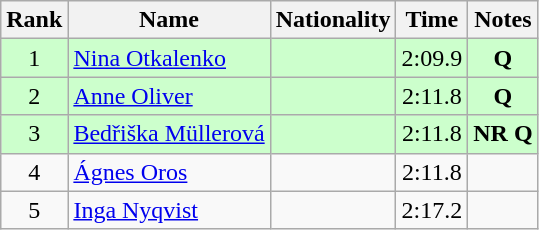<table class="wikitable sortable" style="text-align:center">
<tr>
<th>Rank</th>
<th>Name</th>
<th>Nationality</th>
<th>Time</th>
<th>Notes</th>
</tr>
<tr bgcolor=ccffcc>
<td>1</td>
<td align=left><a href='#'>Nina Otkalenko</a></td>
<td align=left></td>
<td>2:09.9</td>
<td><strong>Q</strong></td>
</tr>
<tr bgcolor=ccffcc>
<td>2</td>
<td align=left><a href='#'>Anne Oliver</a></td>
<td align=left></td>
<td>2:11.8</td>
<td><strong>Q</strong></td>
</tr>
<tr bgcolor=ccffcc>
<td>3</td>
<td align=left><a href='#'>Bedřiška Müllerová</a></td>
<td align=left></td>
<td>2:11.8</td>
<td><strong>NR Q</strong></td>
</tr>
<tr>
<td>4</td>
<td align=left><a href='#'>Ágnes Oros</a></td>
<td align=left></td>
<td>2:11.8</td>
<td></td>
</tr>
<tr>
<td>5</td>
<td align=left><a href='#'>Inga Nyqvist</a></td>
<td align=left></td>
<td>2:17.2</td>
<td></td>
</tr>
</table>
